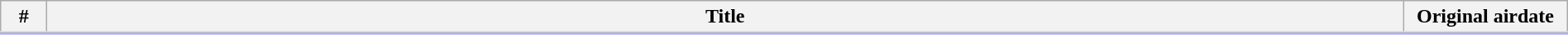<table class="wikitable" style="width:100%; margin:auto; background:#FFF;">
<tr style="border-bottom: 3px solid #CCF">
<th width="30">#</th>
<th>Title</th>
<th width="125">Original airdate</th>
</tr>
<tr>
</tr>
</table>
